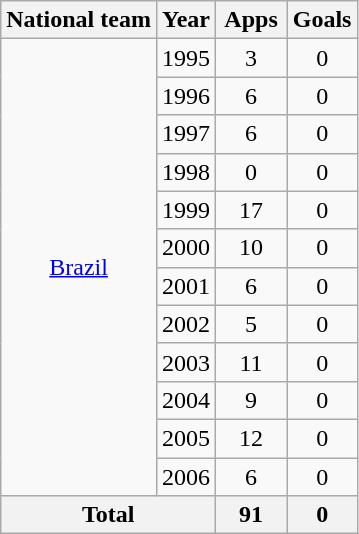<table class="wikitable" style="text-align:center">
<tr>
<th>National team</th>
<th>Year</th>
<th width="40">Apps</th>
<th width="40">Goals</th>
</tr>
<tr>
<td rowspan="12"><a href='#'>Brazil</a></td>
<td>1995</td>
<td>3</td>
<td>0</td>
</tr>
<tr>
<td>1996</td>
<td>6</td>
<td>0</td>
</tr>
<tr>
<td>1997</td>
<td>6</td>
<td>0</td>
</tr>
<tr>
<td>1998</td>
<td>0</td>
<td>0</td>
</tr>
<tr>
<td>1999</td>
<td>17</td>
<td>0</td>
</tr>
<tr>
<td>2000</td>
<td>10</td>
<td>0</td>
</tr>
<tr>
<td>2001</td>
<td>6</td>
<td>0</td>
</tr>
<tr>
<td>2002</td>
<td>5</td>
<td>0</td>
</tr>
<tr>
<td>2003</td>
<td>11</td>
<td>0</td>
</tr>
<tr>
<td>2004</td>
<td>9</td>
<td>0</td>
</tr>
<tr>
<td>2005</td>
<td>12</td>
<td>0</td>
</tr>
<tr>
<td>2006</td>
<td>6</td>
<td>0</td>
</tr>
<tr>
<th colspan="2">Total</th>
<th>91</th>
<th>0</th>
</tr>
</table>
